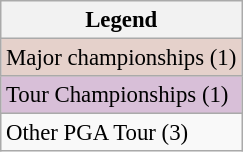<table class="wikitable" style="font-size:95%;">
<tr>
<th>Legend</th>
</tr>
<tr style="background:#e5d1cb;">
<td>Major championships (1)</td>
</tr>
<tr style="background:thistle;">
<td>Tour Championships (1)</td>
</tr>
<tr>
<td>Other PGA Tour (3)</td>
</tr>
</table>
